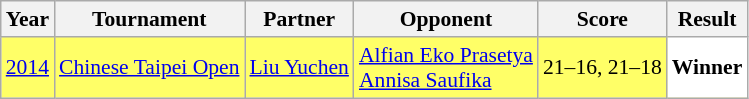<table class="sortable wikitable" style="font-size: 90%;">
<tr>
<th>Year</th>
<th>Tournament</th>
<th>Partner</th>
<th>Opponent</th>
<th>Score</th>
<th>Result</th>
</tr>
<tr style="background:#FFFF67">
<td align="center"><a href='#'>2014</a></td>
<td align="left"><a href='#'>Chinese Taipei Open</a></td>
<td align="left"> <a href='#'>Liu Yuchen</a></td>
<td align="left"> <a href='#'>Alfian Eko Prasetya</a><br> <a href='#'>Annisa Saufika</a></td>
<td align="left">21–16, 21–18</td>
<td style="text-align:left; background:white"> <strong>Winner</strong></td>
</tr>
</table>
